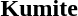<table>
<tr>
</tr>
<tr>
<td><strong>Kumite</strong></td>
<td></td>
<td></td>
<td> <br> </td>
</tr>
</table>
